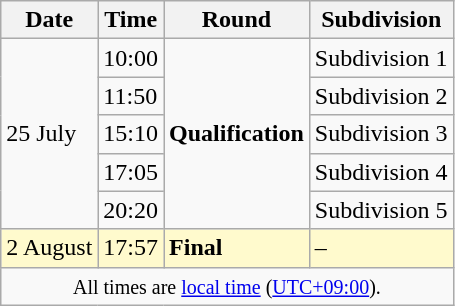<table class="wikitable">
<tr>
<th>Date</th>
<th>Time</th>
<th>Round</th>
<th>Subdivision</th>
</tr>
<tr>
<td rowspan=5>25 July</td>
<td>10:00</td>
<td rowspan=5><strong>Qualification</strong></td>
<td>Subdivision 1</td>
</tr>
<tr>
<td>11:50</td>
<td>Subdivision 2</td>
</tr>
<tr>
<td>15:10</td>
<td>Subdivision 3</td>
</tr>
<tr>
<td>17:05</td>
<td>Subdivision 4</td>
</tr>
<tr>
<td>20:20</td>
<td>Subdivision 5</td>
</tr>
<tr style=background:lemonchiffon>
<td>2 August</td>
<td>17:57</td>
<td><strong>Final</strong></td>
<td>–</td>
</tr>
<tr>
<td colspan=4 align=center><small>All times are <a href='#'>local time</a> (<a href='#'>UTC+09:00</a>).</small></td>
</tr>
</table>
